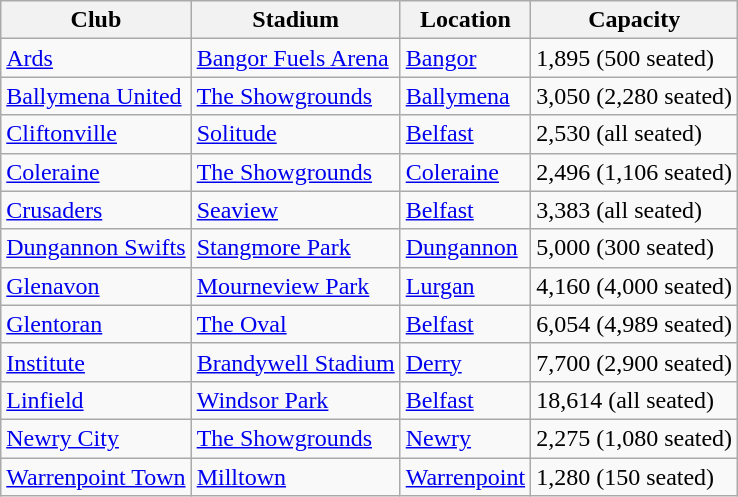<table class="wikitable sortable">
<tr>
<th>Club</th>
<th>Stadium</th>
<th>Location</th>
<th>Capacity</th>
</tr>
<tr>
<td><a href='#'>Ards</a></td>
<td><a href='#'>Bangor Fuels Arena</a></td>
<td><a href='#'>Bangor</a></td>
<td>1,895 (500 seated)</td>
</tr>
<tr>
<td><a href='#'>Ballymena United</a></td>
<td><a href='#'>The Showgrounds</a></td>
<td><a href='#'>Ballymena</a></td>
<td>3,050 (2,280 seated)</td>
</tr>
<tr>
<td><a href='#'>Cliftonville</a></td>
<td><a href='#'>Solitude</a></td>
<td><a href='#'>Belfast</a></td>
<td>2,530 (all seated)</td>
</tr>
<tr>
<td><a href='#'>Coleraine</a></td>
<td><a href='#'>The Showgrounds</a></td>
<td><a href='#'>Coleraine</a></td>
<td>2,496 (1,106 seated)</td>
</tr>
<tr>
<td><a href='#'>Crusaders</a></td>
<td><a href='#'>Seaview</a></td>
<td><a href='#'>Belfast</a></td>
<td>3,383 (all seated)</td>
</tr>
<tr>
<td><a href='#'>Dungannon Swifts</a></td>
<td><a href='#'>Stangmore Park</a></td>
<td><a href='#'>Dungannon</a></td>
<td>5,000 (300 seated)</td>
</tr>
<tr>
<td><a href='#'>Glenavon</a></td>
<td><a href='#'>Mourneview Park</a></td>
<td><a href='#'>Lurgan</a></td>
<td>4,160 (4,000 seated)</td>
</tr>
<tr>
<td><a href='#'>Glentoran</a></td>
<td><a href='#'>The Oval</a></td>
<td><a href='#'>Belfast</a></td>
<td>6,054 (4,989 seated)</td>
</tr>
<tr>
<td><a href='#'>Institute</a></td>
<td><a href='#'>Brandywell Stadium</a></td>
<td><a href='#'>Derry</a></td>
<td>7,700 (2,900 seated)</td>
</tr>
<tr>
<td><a href='#'>Linfield</a></td>
<td><a href='#'>Windsor Park</a></td>
<td><a href='#'>Belfast</a></td>
<td>18,614 (all seated)</td>
</tr>
<tr>
<td><a href='#'>Newry City</a></td>
<td><a href='#'>The Showgrounds</a></td>
<td><a href='#'>Newry</a></td>
<td>2,275 (1,080 seated)</td>
</tr>
<tr>
<td><a href='#'>Warrenpoint Town</a></td>
<td><a href='#'>Milltown</a></td>
<td><a href='#'>Warrenpoint</a></td>
<td>1,280 (150 seated)</td>
</tr>
</table>
